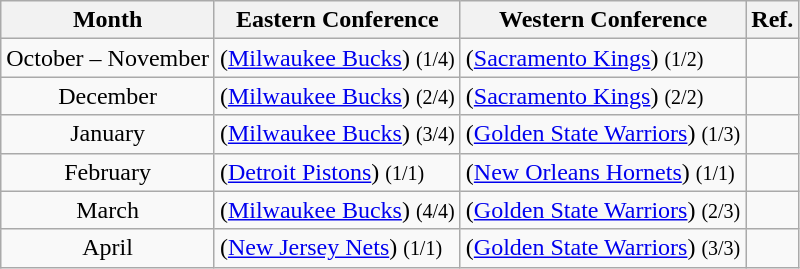<table class="wikitable sortable" border="1">
<tr>
<th>Month</th>
<th>Eastern Conference</th>
<th>Western Conference</th>
<th class=unsortable>Ref.</th>
</tr>
<tr>
<td align=center>October – November</td>
<td> (<a href='#'>Milwaukee Bucks</a>) <small>(1/4)</small></td>
<td> (<a href='#'>Sacramento Kings</a>) <small>(1/2)</small></td>
<td align=center></td>
</tr>
<tr>
<td align=center>December</td>
<td> (<a href='#'>Milwaukee Bucks</a>) <small>(2/4)</small></td>
<td> (<a href='#'>Sacramento Kings</a>) <small>(2/2)</small></td>
<td align=center></td>
</tr>
<tr>
<td align=center>January</td>
<td> (<a href='#'>Milwaukee Bucks</a>) <small>(3/4)</small></td>
<td> (<a href='#'>Golden State Warriors</a>) <small>(1/3)</small></td>
<td align=center></td>
</tr>
<tr>
<td align=center>February</td>
<td> (<a href='#'>Detroit Pistons</a>) <small>(1/1)</small></td>
<td> (<a href='#'>New Orleans Hornets</a>) <small>(1/1)</small></td>
<td align=center></td>
</tr>
<tr>
<td align=center>March</td>
<td> (<a href='#'>Milwaukee Bucks</a>) <small>(4/4)</small></td>
<td> (<a href='#'>Golden State Warriors</a>) <small>(2/3)</small></td>
<td align=center></td>
</tr>
<tr>
<td align=center>April</td>
<td> (<a href='#'>New Jersey Nets</a>) <small>(1/1)</small></td>
<td> (<a href='#'>Golden State Warriors</a>) <small>(3/3)</small></td>
<td align=center></td>
</tr>
</table>
